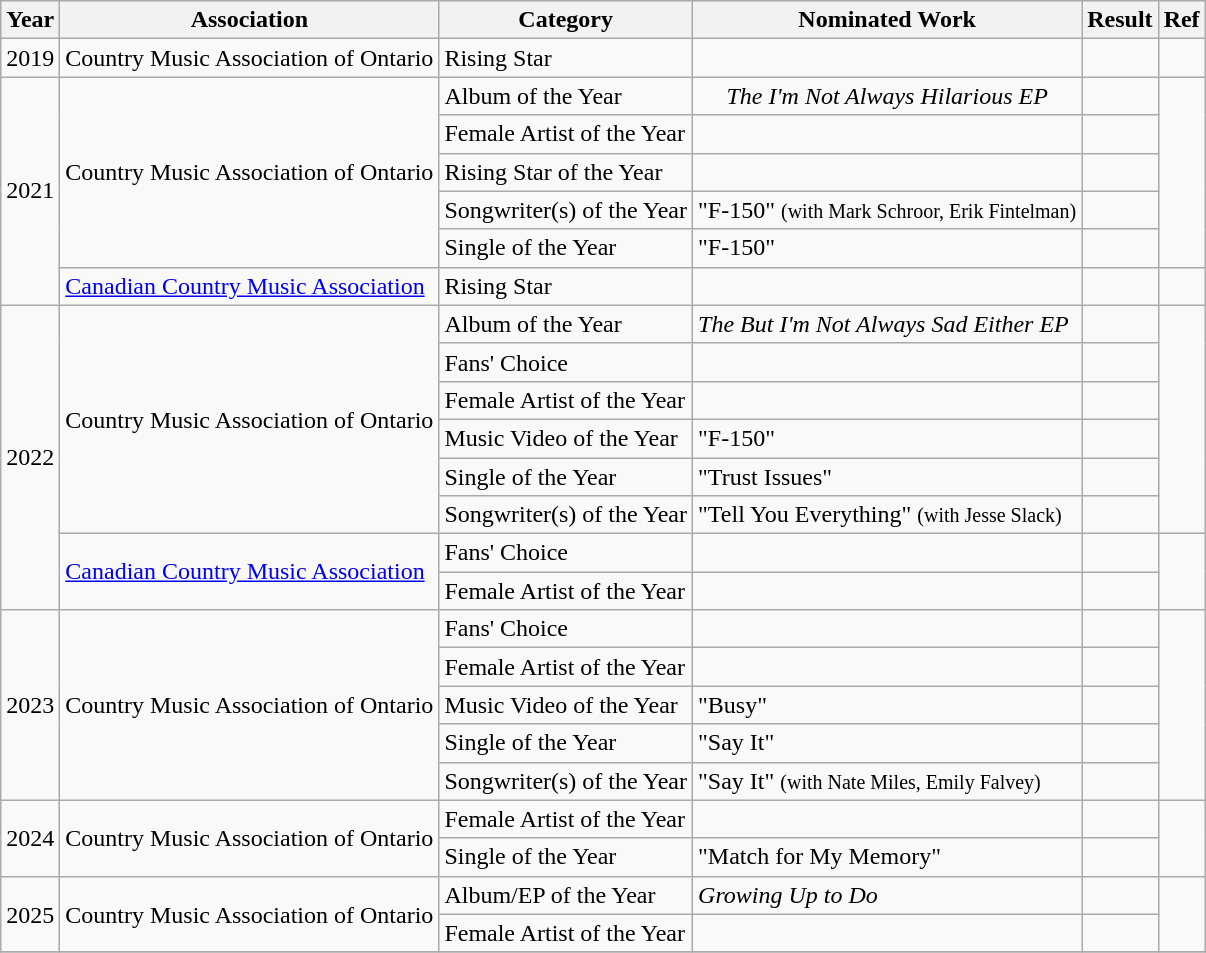<table class="wikitable">
<tr>
<th>Year</th>
<th>Association</th>
<th>Category</th>
<th>Nominated Work</th>
<th>Result</th>
<th>Ref</th>
</tr>
<tr>
<td>2019</td>
<td>Country Music Association of Ontario</td>
<td>Rising Star</td>
<td></td>
<td></td>
<td></td>
</tr>
<tr>
<td rowspan="6">2021</td>
<td rowspan="5">Country Music Association of Ontario</td>
<td>Album of the Year</td>
<td align="center"><em>The I'm Not Always Hilarious EP</em></td>
<td></td>
<td rowspan="5"></td>
</tr>
<tr>
<td>Female Artist of the Year</td>
<td></td>
<td></td>
</tr>
<tr>
<td>Rising Star of the Year</td>
<td></td>
<td></td>
</tr>
<tr>
<td>Songwriter(s) of the Year</td>
<td>"F-150" <small>(with Mark Schroor, Erik Fintelman)</small></td>
<td></td>
</tr>
<tr>
<td>Single of the Year</td>
<td>"F-150"</td>
<td></td>
</tr>
<tr>
<td><a href='#'>Canadian Country Music Association</a></td>
<td>Rising Star</td>
<td></td>
<td></td>
<td></td>
</tr>
<tr>
<td rowspan="8">2022</td>
<td rowspan="6">Country Music Association of Ontario</td>
<td>Album of the Year</td>
<td><em>The But I'm Not Always Sad Either EP</em></td>
<td></td>
<td rowspan="6"><br></td>
</tr>
<tr>
<td>Fans' Choice</td>
<td></td>
<td></td>
</tr>
<tr>
<td>Female Artist of the Year</td>
<td></td>
<td></td>
</tr>
<tr>
<td>Music Video of the Year</td>
<td>"F-150"</td>
<td></td>
</tr>
<tr>
<td>Single of the Year</td>
<td>"Trust Issues"</td>
<td></td>
</tr>
<tr>
<td>Songwriter(s) of the Year</td>
<td>"Tell You Everything" <small>(with Jesse Slack)</small></td>
<td></td>
</tr>
<tr>
<td rowspan="2"><a href='#'>Canadian Country Music Association</a></td>
<td>Fans' Choice</td>
<td></td>
<td></td>
<td rowspan="2"><br></td>
</tr>
<tr>
<td>Female Artist of the Year</td>
<td></td>
<td></td>
</tr>
<tr>
<td rowspan="5">2023</td>
<td rowspan="5">Country Music Association of Ontario</td>
<td>Fans' Choice</td>
<td></td>
<td></td>
<td rowspan="5"><br></td>
</tr>
<tr>
<td>Female Artist of the Year</td>
<td></td>
<td></td>
</tr>
<tr>
<td>Music Video of the Year</td>
<td>"Busy"</td>
<td></td>
</tr>
<tr>
<td>Single of the Year</td>
<td>"Say It"</td>
<td></td>
</tr>
<tr>
<td>Songwriter(s) of the Year</td>
<td>"Say It" <small>(with Nate Miles, Emily Falvey)</small></td>
<td></td>
</tr>
<tr>
<td rowspan="2">2024</td>
<td rowspan="2">Country Music Association of Ontario</td>
<td>Female Artist of the Year</td>
<td></td>
<td></td>
<td rowspan="2"></td>
</tr>
<tr>
<td>Single of the Year</td>
<td>"Match for My Memory"</td>
<td></td>
</tr>
<tr>
<td rowspan="2">2025</td>
<td rowspan="2">Country Music Association of Ontario</td>
<td>Album/EP of the Year</td>
<td><em>Growing Up to Do</em></td>
<td></td>
<td rowspan="2"></td>
</tr>
<tr>
<td>Female Artist of the Year</td>
<td></td>
<td></td>
</tr>
<tr>
</tr>
</table>
